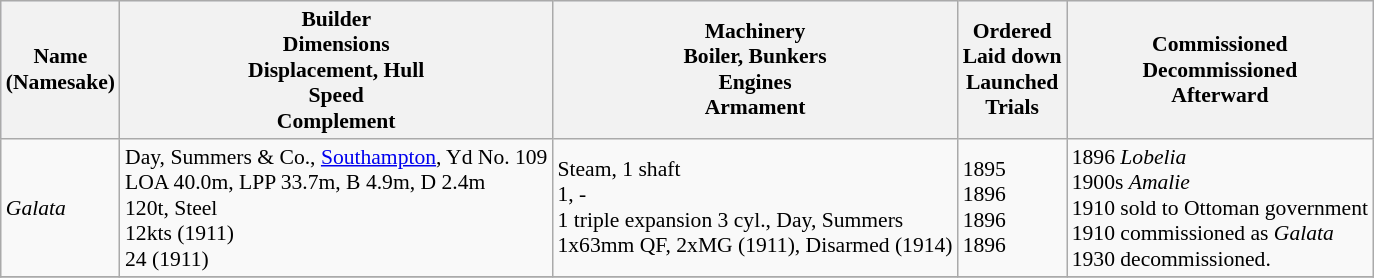<table class="wikitable" style="font-size:90%;">
<tr bgcolor="#e6e9ff">
<th>Name<br>(Namesake)</th>
<th>Builder<br>Dimensions<br>Displacement, Hull<br>Speed<br>Complement</th>
<th>Machinery<br>Boiler, Bunkers<br>Engines<br>Armament</th>
<th>Ordered<br>Laid down<br>Launched<br>Trials</th>
<th>Commissioned<br>Decommissioned<br>Afterward</th>
</tr>
<tr ---->
<td><em>Galata</em></td>
<td> Day, Summers & Co., <a href='#'>Southampton</a>, Yd No. 109<br>LOA 40.0m, LPP 33.7m, B 4.9m, D 2.4m<br>120t, Steel<br>12kts (1911)<br>24 (1911)</td>
<td>Steam, 1 shaft<br>1, -<br>1 triple expansion 3 cyl., Day, Summers<br>1x63mm QF, 2xMG (1911), Disarmed (1914)</td>
<td>1895<br>1896<br>1896<br>1896</td>
<td>1896 <em>Lobelia</em><br>1900s <em>Amalie</em><br>1910 sold to Ottoman government<br>1910 commissioned as <em>Galata</em><br>1930 decommissioned.</td>
</tr>
<tr ---->
</tr>
</table>
